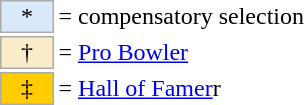<table border=0 cellspacing="0" cellpadding="8">
<tr>
<td><br><table style="margin: 0.75em 0 0 0.5em;">
<tr>
<td style="background:#d9e9f9; border:1px solid #aaa; width:2em; text-align:center;">*</td>
<td>= compensatory selection</td>
<td></td>
</tr>
<tr>
<td style="background:#faecc8; border:1px solid #aaa; width:2em; text-align:center;">†</td>
<td>= <a href='#'>Pro Bowler</a></td>
</tr>
<tr>
<td style="background-color:#FFCC00; border:1px solid #aaaaaa; width:2em; text-align:center;">‡</td>
<td>= <a href='#'>Hall of Famer</a>r</td>
</tr>
</table>
</td>
<td cellspacing="2"><br></td>
</tr>
</table>
